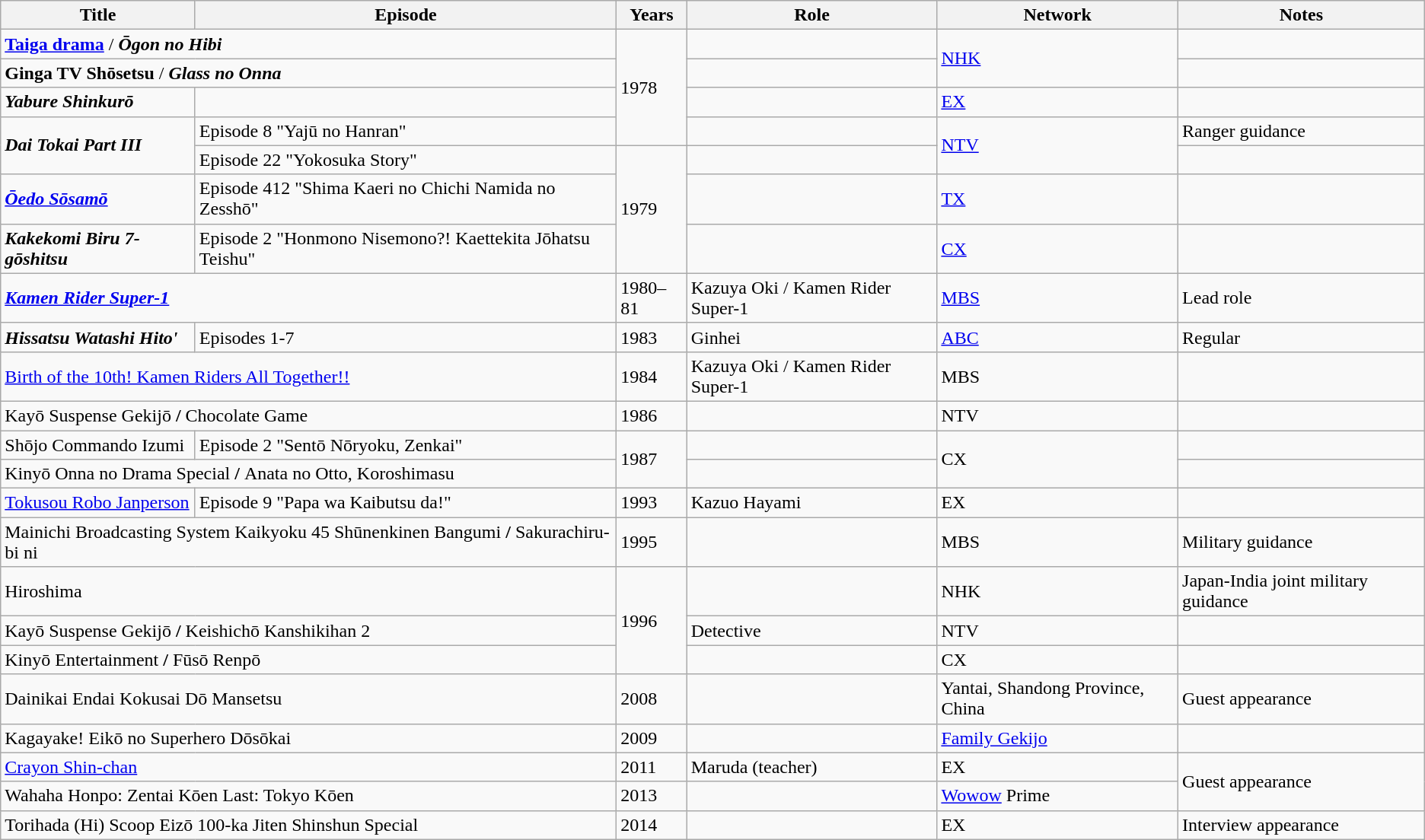<table class="wikitable">
<tr>
<th>Title</th>
<th>Episode</th>
<th>Years</th>
<th>Role</th>
<th>Network</th>
<th>Notes</th>
</tr>
<tr>
<td colspan="2"><strong><a href='#'>Taiga drama</a></strong> / <strong><em>Ōgon no Hibi</em></strong></td>
<td rowspan="4">1978</td>
<td></td>
<td rowspan="2"><a href='#'>NHK</a></td>
<td></td>
</tr>
<tr>
<td colspan="2"><strong>Ginga TV Shōsetsu</strong> / <strong><em>Glass no Onna</em></strong></td>
<td></td>
<td></td>
</tr>
<tr>
<td><strong><em>Yabure Shinkurō</em></strong></td>
<td></td>
<td></td>
<td><a href='#'>EX</a></td>
<td></td>
</tr>
<tr>
<td rowspan="2"><strong><em>Dai Tokai Part III</em></strong></td>
<td>Episode 8 "Yajū no Hanran"</td>
<td></td>
<td rowspan="2"><a href='#'>NTV</a></td>
<td>Ranger guidance</td>
</tr>
<tr>
<td>Episode 22 "Yokosuka Story"</td>
<td rowspan="3">1979</td>
<td></td>
<td></td>
</tr>
<tr>
<td><strong><em><a href='#'>Ōedo Sōsamō</a></em></strong></td>
<td>Episode 412 "Shima Kaeri no Chichi Namida no Zesshō"</td>
<td></td>
<td><a href='#'>TX</a></td>
<td></td>
</tr>
<tr>
<td><strong><em>Kakekomi Biru 7-gōshitsu</em></strong></td>
<td>Episode 2 "Honmono Nisemono?! Kaettekita Jōhatsu Teishu"</td>
<td></td>
<td><a href='#'>CX</a></td>
<td></td>
</tr>
<tr>
<td colspan="2"><strong><em><a href='#'>Kamen Rider Super-1</a></em></strong></td>
<td>1980–81</td>
<td>Kazuya Oki / Kamen Rider Super-1</td>
<td><a href='#'>MBS</a></td>
<td>Lead role</td>
</tr>
<tr>
<td><strong><em>Hissatsu Watashi Hito<strong>'</td>
<td>Episodes 1-7</td>
<td>1983</td>
<td>Ginhei</td>
<td><a href='#'>ABC</a></td>
<td>Regular</td>
</tr>
<tr>
<td colspan="2"></em></strong><a href='#'>Birth of the 10th! Kamen Riders All Together!!</a><strong><em></td>
<td>1984</td>
<td>Kazuya Oki / Kamen Rider Super-1</td>
<td>MBS</td>
<td></td>
</tr>
<tr>
<td colspan="2"></strong>Kayō Suspense Gekijō<strong> / </em></strong>Chocolate Game<strong><em></td>
<td>1986</td>
<td></td>
<td>NTV</td>
<td></td>
</tr>
<tr>
<td></em></strong>Shōjo Commando Izumi<strong><em></td>
<td>Episode 2 "Sentō Nōryoku, Zenkai"</td>
<td rowspan="2">1987</td>
<td></td>
<td rowspan="2">CX</td>
<td></td>
</tr>
<tr>
<td colspan="2"></strong>Kinyō Onna no Drama Special<strong> / </em></strong>Anata no Otto, Koroshimasu<strong><em></td>
<td></td>
<td></td>
</tr>
<tr>
<td></em></strong><a href='#'>Tokusou Robo Janperson</a><strong><em></td>
<td>Episode 9 "Papa wa Kaibutsu da!"</td>
<td>1993</td>
<td>Kazuo Hayami</td>
<td>EX</td>
<td></td>
</tr>
<tr>
<td colspan="2"></strong>Mainichi Broadcasting System Kaikyoku 45 Shūnenkinen Bangumi<strong> / </em></strong>Sakurachiru-bi ni<strong><em></td>
<td>1995</td>
<td></td>
<td>MBS</td>
<td>Military guidance</td>
</tr>
<tr>
<td colspan="2"></em></strong>Hiroshima<strong><em></td>
<td rowspan="3">1996</td>
<td></td>
<td>NHK</td>
<td>Japan-India joint military guidance</td>
</tr>
<tr>
<td colspan="2"></strong>Kayō Suspense Gekijō<strong> / </em></strong>Keishichō Kanshikihan 2<strong><em></td>
<td>Detective</td>
<td>NTV</td>
<td></td>
</tr>
<tr>
<td colspan="2"></strong>Kinyō Entertainment<strong> / </em></strong>Fūsō Renpō<strong><em></td>
<td></td>
<td>CX</td>
<td></td>
</tr>
<tr>
<td colspan="2"></em></strong>Dainikai Endai Kokusai Dō Mansetsu<strong><em></td>
<td>2008</td>
<td></td>
<td>Yantai, Shandong Province, China</td>
<td>Guest appearance</td>
</tr>
<tr>
<td colspan="2"></em></strong>Kagayake! Eikō no Superhero Dōsōkai<strong><em></td>
<td>2009</td>
<td></td>
<td><a href='#'>Family Gekijo</a></td>
<td></td>
</tr>
<tr>
<td colspan="2"></em></strong><a href='#'>Crayon Shin-chan</a><strong><em></td>
<td>2011</td>
<td>Maruda (teacher)</td>
<td>EX</td>
<td rowspan="2">Guest appearance</td>
</tr>
<tr>
<td colspan="2"></em></strong>Wahaha Honpo: Zentai Kōen Last: Tokyo Kōen<strong><em></td>
<td>2013</td>
<td></td>
<td><a href='#'>Wowow</a> Prime</td>
</tr>
<tr>
<td colspan="2"></em></strong>Torihada (Hi) Scoop Eizō 100-ka Jiten Shinshun Special<strong><em></td>
<td>2014</td>
<td></td>
<td>EX</td>
<td>Interview appearance</td>
</tr>
</table>
